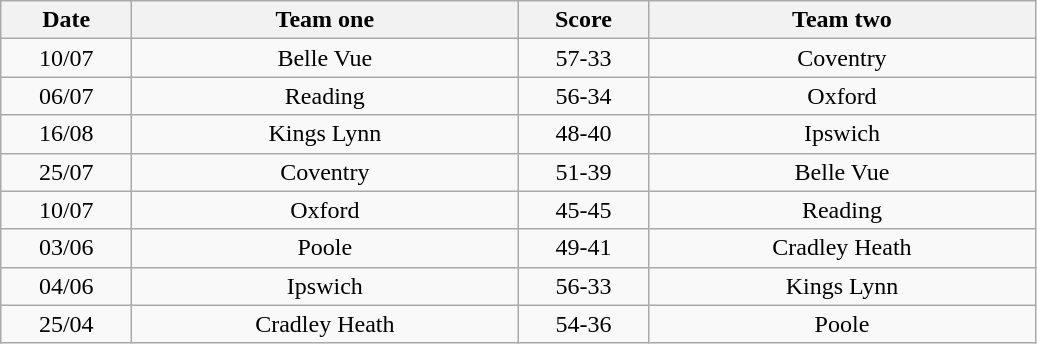<table class="wikitable" style="text-align: center">
<tr>
<th width=80>Date</th>
<th width=250>Team one</th>
<th width=80>Score</th>
<th width=250>Team two</th>
</tr>
<tr>
<td>10/07</td>
<td>Belle Vue</td>
<td>57-33</td>
<td>Coventry</td>
</tr>
<tr>
<td>06/07</td>
<td>Reading</td>
<td>56-34</td>
<td>Oxford</td>
</tr>
<tr>
<td>16/08</td>
<td>Kings Lynn</td>
<td>48-40</td>
<td>Ipswich</td>
</tr>
<tr>
<td>25/07</td>
<td>Coventry</td>
<td>51-39</td>
<td>Belle Vue</td>
</tr>
<tr>
<td>10/07</td>
<td>Oxford</td>
<td>45-45</td>
<td>Reading</td>
</tr>
<tr>
<td>03/06</td>
<td>Poole</td>
<td>49-41</td>
<td>Cradley Heath</td>
</tr>
<tr>
<td>04/06</td>
<td>Ipswich</td>
<td>56-33</td>
<td>Kings Lynn</td>
</tr>
<tr>
<td>25/04</td>
<td>Cradley Heath</td>
<td>54-36</td>
<td>Poole</td>
</tr>
</table>
